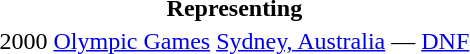<table>
<tr>
<th colspan="5">Representing </th>
</tr>
<tr>
<td>2000</td>
<td><a href='#'>Olympic Games</a></td>
<td><a href='#'>Sydney, Australia</a></td>
<td>—</td>
<td><a href='#'>DNF</a></td>
</tr>
</table>
